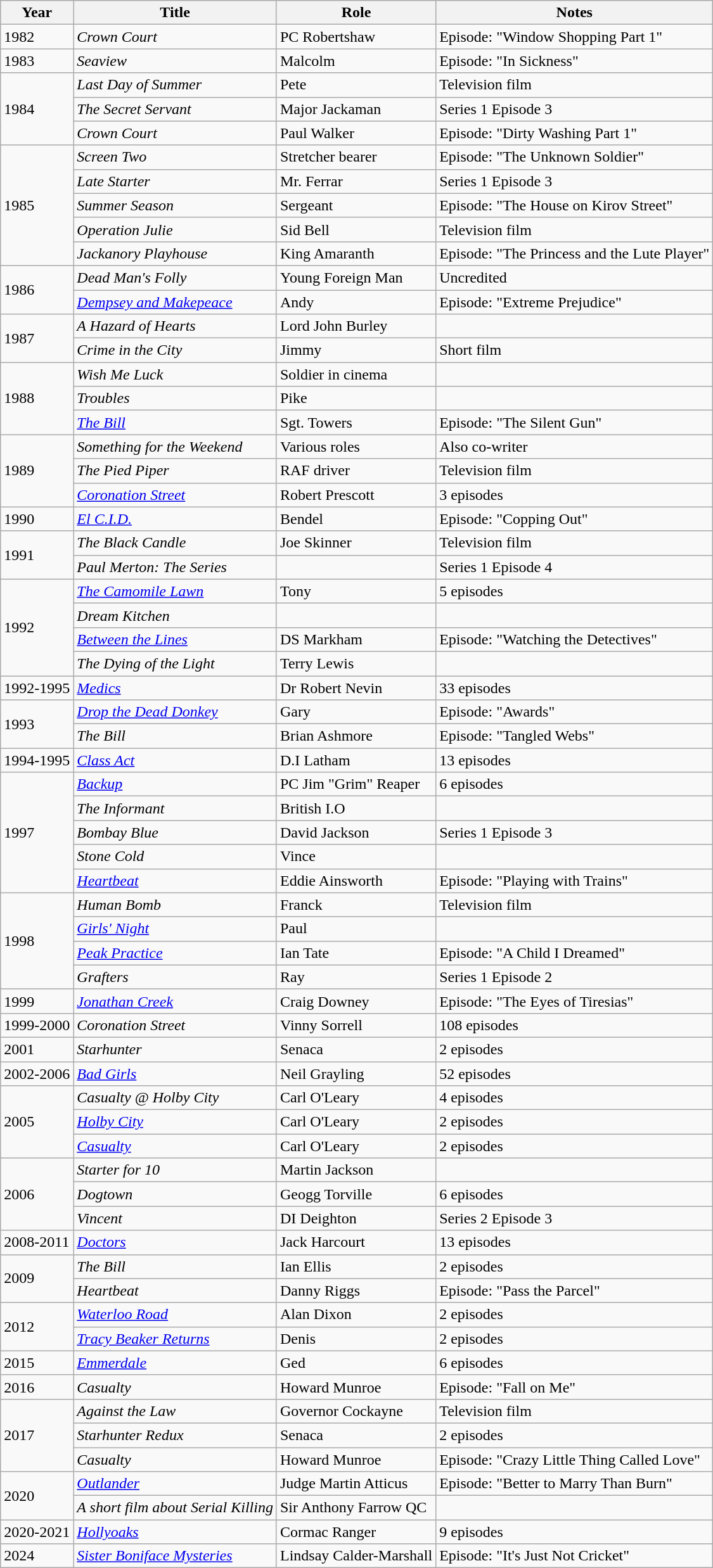<table class="wikitable">
<tr>
<th>Year</th>
<th>Title</th>
<th>Role</th>
<th>Notes</th>
</tr>
<tr>
<td>1982</td>
<td><em>Crown Court</em></td>
<td>PC Robertshaw</td>
<td>Episode: "Window Shopping Part 1"</td>
</tr>
<tr>
<td>1983</td>
<td><em>Seaview</em></td>
<td>Malcolm</td>
<td>Episode: "In Sickness"</td>
</tr>
<tr>
<td rowspan="3">1984</td>
<td><em>Last Day of Summer</em></td>
<td>Pete</td>
<td>Television film</td>
</tr>
<tr>
<td><em>The Secret Servant</em></td>
<td>Major Jackaman</td>
<td>Series 1 Episode 3</td>
</tr>
<tr>
<td><em>Crown Court</em></td>
<td>Paul Walker</td>
<td>Episode: "Dirty Washing Part 1"</td>
</tr>
<tr>
<td rowspan="5">1985</td>
<td><em>Screen Two</em></td>
<td>Stretcher bearer</td>
<td>Episode: "The Unknown Soldier"</td>
</tr>
<tr>
<td><em>Late Starter</em></td>
<td>Mr. Ferrar</td>
<td>Series 1 Episode 3</td>
</tr>
<tr>
<td><em>Summer Season</em></td>
<td>Sergeant</td>
<td>Episode: "The House on Kirov Street"</td>
</tr>
<tr>
<td><em>Operation Julie</em></td>
<td>Sid Bell</td>
<td>Television film</td>
</tr>
<tr>
<td><em>Jackanory Playhouse</em></td>
<td>King Amaranth</td>
<td>Episode: "The Princess and the Lute Player"</td>
</tr>
<tr>
<td rowspan="2">1986</td>
<td><em>Dead Man's Folly</em></td>
<td>Young Foreign Man</td>
<td>Uncredited</td>
</tr>
<tr>
<td><em><a href='#'>Dempsey and Makepeace</a></em></td>
<td>Andy</td>
<td>Episode: "Extreme Prejudice"</td>
</tr>
<tr>
<td rowspan="2">1987</td>
<td><em>A Hazard of Hearts</em></td>
<td>Lord John Burley</td>
<td></td>
</tr>
<tr>
<td><em>Crime in the City</em></td>
<td>Jimmy</td>
<td>Short film</td>
</tr>
<tr>
<td rowspan="3">1988</td>
<td><em>Wish Me Luck</em></td>
<td>Soldier in cinema</td>
<td></td>
</tr>
<tr>
<td><em>Troubles</em></td>
<td>Pike</td>
<td></td>
</tr>
<tr>
<td><em><a href='#'>The Bill</a></em></td>
<td>Sgt. Towers</td>
<td>Episode: "The Silent Gun"</td>
</tr>
<tr>
<td rowspan="3">1989</td>
<td><em>Something for the Weekend</em></td>
<td>Various roles</td>
<td>Also co-writer</td>
</tr>
<tr>
<td><em>The Pied Piper</em></td>
<td>RAF driver</td>
<td>Television film</td>
</tr>
<tr>
<td><em><a href='#'>Coronation Street</a></em></td>
<td>Robert Prescott</td>
<td>3 episodes</td>
</tr>
<tr>
<td>1990</td>
<td><em><a href='#'>El C.I.D.</a></em></td>
<td>Bendel</td>
<td>Episode: "Copping Out"</td>
</tr>
<tr>
<td rowspan="2">1991</td>
<td><em>The Black Candle</em></td>
<td>Joe Skinner</td>
<td>Television film</td>
</tr>
<tr>
<td><em>Paul Merton: The Series</em></td>
<td></td>
<td>Series 1 Episode 4</td>
</tr>
<tr>
<td rowspan="4">1992</td>
<td><em><a href='#'>The Camomile Lawn</a></em></td>
<td>Tony</td>
<td>5 episodes</td>
</tr>
<tr>
<td><em>Dream Kitchen</em></td>
<td></td>
<td></td>
</tr>
<tr>
<td><em><a href='#'>Between the Lines</a></em></td>
<td>DS Markham</td>
<td>Episode: "Watching the Detectives"</td>
</tr>
<tr>
<td><em>The Dying of the Light</em></td>
<td>Terry Lewis</td>
<td></td>
</tr>
<tr>
<td>1992-1995</td>
<td><em><a href='#'>Medics</a></em></td>
<td>Dr Robert Nevin</td>
<td>33 episodes</td>
</tr>
<tr>
<td rowspan="2">1993</td>
<td><em><a href='#'>Drop the Dead Donkey</a></em></td>
<td>Gary</td>
<td>Episode: "Awards"</td>
</tr>
<tr>
<td><em>The Bill</em></td>
<td>Brian Ashmore</td>
<td>Episode: "Tangled Webs"</td>
</tr>
<tr>
<td>1994-1995</td>
<td><em><a href='#'>Class Act</a></em></td>
<td>D.I Latham</td>
<td>13 episodes</td>
</tr>
<tr>
<td rowspan="5">1997</td>
<td><em><a href='#'>Backup</a></em></td>
<td>PC Jim "Grim" Reaper</td>
<td>6 episodes</td>
</tr>
<tr>
<td><em>The Informant</em></td>
<td>British I.O</td>
<td></td>
</tr>
<tr>
<td><em>Bombay Blue</em></td>
<td>David Jackson</td>
<td>Series 1 Episode 3</td>
</tr>
<tr>
<td><em>Stone Cold</em></td>
<td>Vince</td>
<td></td>
</tr>
<tr>
<td><em><a href='#'>Heartbeat</a></em></td>
<td>Eddie Ainsworth</td>
<td>Episode: "Playing with Trains"</td>
</tr>
<tr>
<td rowspan="4">1998</td>
<td><em>Human Bomb</em></td>
<td>Franck</td>
<td>Television film</td>
</tr>
<tr>
<td><em><a href='#'>Girls' Night</a></em></td>
<td>Paul</td>
<td></td>
</tr>
<tr>
<td><em><a href='#'>Peak Practice</a></em></td>
<td>Ian Tate</td>
<td>Episode: "A Child I Dreamed"</td>
</tr>
<tr>
<td><em>Grafters</em></td>
<td>Ray</td>
<td>Series 1 Episode 2</td>
</tr>
<tr>
<td>1999</td>
<td><em><a href='#'>Jonathan Creek</a></em></td>
<td>Craig Downey</td>
<td>Episode: "The Eyes of Tiresias"</td>
</tr>
<tr>
<td>1999-2000</td>
<td><em>Coronation Street</em></td>
<td>Vinny Sorrell</td>
<td>108 episodes</td>
</tr>
<tr>
<td>2001</td>
<td><em>Starhunter</em></td>
<td>Senaca</td>
<td>2 episodes</td>
</tr>
<tr>
<td>2002-2006</td>
<td><em><a href='#'>Bad Girls</a></em></td>
<td>Neil Grayling</td>
<td>52 episodes</td>
</tr>
<tr>
<td rowspan="3">2005</td>
<td><em>Casualty @ Holby City</em></td>
<td>Carl O'Leary</td>
<td>4 episodes</td>
</tr>
<tr>
<td><em><a href='#'>Holby City</a></em></td>
<td>Carl O'Leary</td>
<td>2 episodes</td>
</tr>
<tr>
<td><em><a href='#'>Casualty</a></em></td>
<td>Carl O'Leary</td>
<td>2 episodes</td>
</tr>
<tr>
<td rowspan="3">2006</td>
<td><em>Starter for 10</em></td>
<td>Martin Jackson</td>
<td></td>
</tr>
<tr>
<td><em>Dogtown</em></td>
<td>Geogg Torville</td>
<td>6 episodes</td>
</tr>
<tr>
<td><em>Vincent</em></td>
<td>DI Deighton</td>
<td>Series 2 Episode 3</td>
</tr>
<tr>
<td>2008-2011</td>
<td><em><a href='#'>Doctors</a></em></td>
<td>Jack Harcourt</td>
<td>13 episodes</td>
</tr>
<tr>
<td rowspan="2">2009</td>
<td><em>The Bill</em></td>
<td>Ian Ellis</td>
<td>2 episodes</td>
</tr>
<tr>
<td><em>Heartbeat</em></td>
<td>Danny Riggs</td>
<td>Episode: "Pass the Parcel"</td>
</tr>
<tr>
<td rowspan="2">2012</td>
<td><em><a href='#'>Waterloo Road</a></em></td>
<td>Alan Dixon</td>
<td>2 episodes</td>
</tr>
<tr>
<td><em><a href='#'>Tracy Beaker Returns</a></em></td>
<td>Denis</td>
<td>2 episodes</td>
</tr>
<tr>
<td>2015</td>
<td><em><a href='#'>Emmerdale</a></em></td>
<td>Ged</td>
<td>6 episodes</td>
</tr>
<tr>
<td>2016</td>
<td><em>Casualty</em></td>
<td>Howard Munroe</td>
<td>Episode: "Fall on Me"</td>
</tr>
<tr>
<td rowspan="3">2017</td>
<td><em>Against the Law</em></td>
<td>Governor Cockayne</td>
<td>Television film</td>
</tr>
<tr>
<td><em>Starhunter Redux</em></td>
<td>Senaca</td>
<td>2 episodes</td>
</tr>
<tr>
<td><em>Casualty</em></td>
<td>Howard Munroe</td>
<td>Episode: "Crazy Little Thing Called Love"</td>
</tr>
<tr>
<td rowspan="2">2020</td>
<td><em><a href='#'>Outlander</a></em></td>
<td>Judge Martin Atticus</td>
<td>Episode: "Better to Marry Than Burn"</td>
</tr>
<tr>
<td><em>A short film about Serial Killing</em></td>
<td>Sir Anthony Farrow QC</td>
<td></td>
</tr>
<tr>
<td>2020-2021</td>
<td><em><a href='#'>Hollyoaks</a></em></td>
<td>Cormac Ranger</td>
<td>9 episodes</td>
</tr>
<tr>
<td>2024</td>
<td><em><a href='#'>Sister Boniface Mysteries</a></td>
<td>Lindsay Calder-Marshall</td>
<td>Episode: "It's Just Not Cricket"</td>
</tr>
</table>
